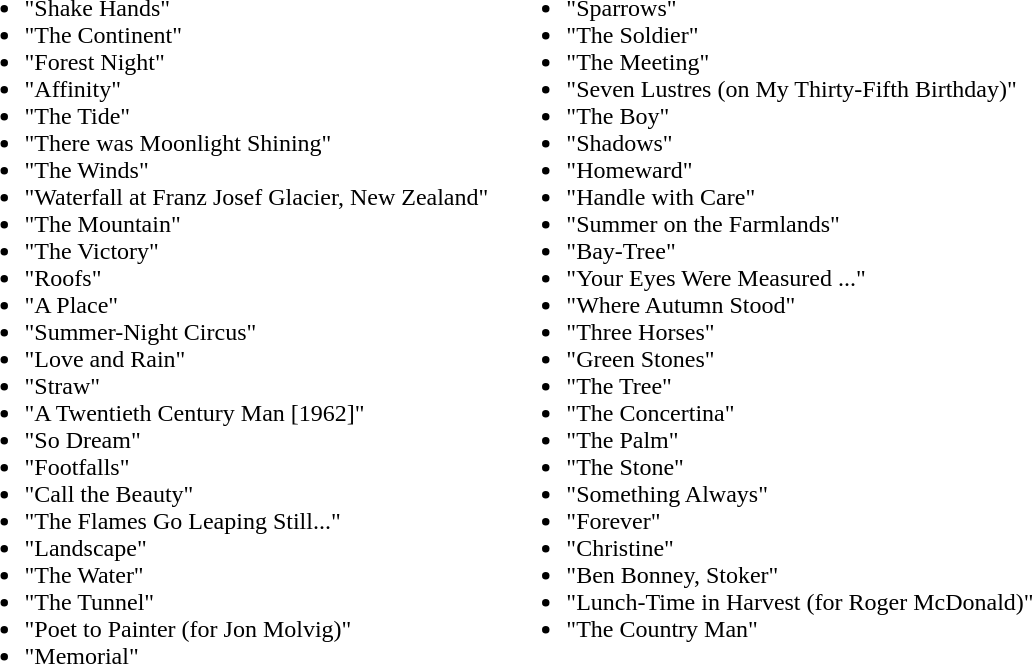<table border="0" cellpadding="5">
<tr ---->
<td valign="top"><br><ul><li>"Shake Hands"</li><li>"The Continent"</li><li>"Forest Night"</li><li>"Affinity"</li><li>"The Tide"</li><li>"There was Moonlight Shining"</li><li>"The Winds"</li><li>"Waterfall at Franz Josef Glacier, New Zealand"</li><li>"The Mountain"</li><li>"The Victory"</li><li>"Roofs"</li><li>"A Place"</li><li>"Summer-Night Circus"</li><li>"Love and Rain"</li><li>"Straw"</li><li>"A Twentieth Century Man [1962]"</li><li>"So Dream"</li><li>"Footfalls"</li><li>"Call the Beauty"</li><li>"The Flames Go Leaping Still..."</li><li>"Landscape"</li><li>"The Water"</li><li>"The Tunnel"</li><li>"Poet to Painter (for Jon Molvig)"</li><li>"Memorial"</li></ul></td>
<td valign="top"><br><ul><li>"Sparrows"</li><li>"The Soldier"</li><li>"The Meeting"</li><li>"Seven Lustres (on My Thirty-Fifth Birthday)"</li><li>"The Boy"</li><li>"Shadows"</li><li>"Homeward"</li><li>"Handle with Care"</li><li>"Summer on the Farmlands"</li><li>"Bay-Tree"</li><li>"Your Eyes Were Measured ..."</li><li>"Where Autumn Stood"</li><li>"Three Horses"</li><li>"Green Stones"</li><li>"The Tree"</li><li>"The Concertina"</li><li>"The Palm"</li><li>"The Stone"</li><li>"Something Always"</li><li>"Forever"</li><li>"Christine"</li><li>"Ben Bonney, Stoker"</li><li>"Lunch-Time in Harvest (for Roger McDonald)"</li><li>"The Country Man"</li></ul></td>
</tr>
</table>
